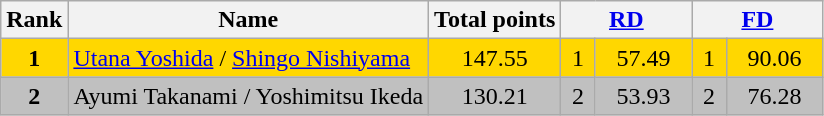<table class="wikitable sortable">
<tr>
<th>Rank</th>
<th>Name</th>
<th>Total points</th>
<th colspan="2" width="80px"><a href='#'>RD</a></th>
<th colspan="2" width="80px"><a href='#'>FD</a></th>
</tr>
<tr bgcolor="gold">
<td align="center"><strong>1</strong></td>
<td><a href='#'>Utana Yoshida</a> / <a href='#'>Shingo Nishiyama</a></td>
<td align="center">147.55</td>
<td align="center">1</td>
<td align="center">57.49</td>
<td align="center">1</td>
<td align="center">90.06</td>
</tr>
<tr bgcolor="silver">
<td align="center"><strong>2</strong></td>
<td>Ayumi Takanami / Yoshimitsu Ikeda</td>
<td align="center">130.21</td>
<td align="center">2</td>
<td align="center">53.93</td>
<td align="center">2</td>
<td align="center">76.28</td>
</tr>
</table>
